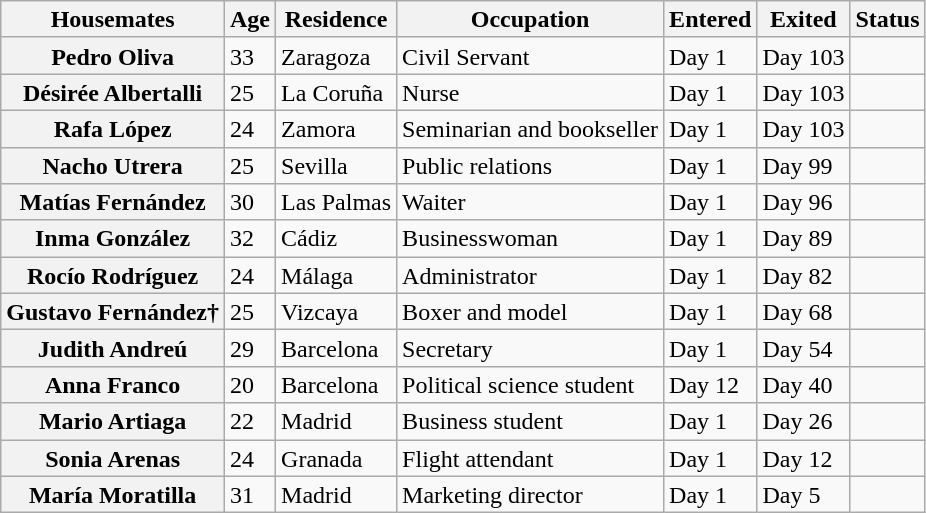<table class="wikitable sortable" style="text-align:left; line-height:17px; width:auto;">
<tr>
<th>Housemates</th>
<th>Age</th>
<th>Residence</th>
<th>Occupation</th>
<th>Entered</th>
<th>Exited</th>
<th>Status</th>
</tr>
<tr>
<th>Pedro Oliva</th>
<td>33</td>
<td>Zaragoza</td>
<td>Civil Servant</td>
<td>Day 1</td>
<td>Day 103</td>
<td></td>
</tr>
<tr>
<th>Désirée Albertalli</th>
<td>25</td>
<td>La Coruña</td>
<td>Nurse</td>
<td>Day 1</td>
<td>Day 103</td>
<td></td>
</tr>
<tr>
<th>Rafa López</th>
<td>24</td>
<td>Zamora</td>
<td>Seminarian and bookseller</td>
<td>Day 1</td>
<td>Day 103</td>
<td></td>
</tr>
<tr>
<th>Nacho Utrera</th>
<td>25</td>
<td>Sevilla</td>
<td>Public relations</td>
<td>Day 1</td>
<td>Day 99</td>
<td></td>
</tr>
<tr>
<th>Matías Fernández</th>
<td>30</td>
<td>Las Palmas</td>
<td>Waiter</td>
<td>Day 1</td>
<td>Day 96</td>
<td></td>
</tr>
<tr>
<th>Inma González</th>
<td>32</td>
<td>Cádiz</td>
<td>Businesswoman</td>
<td>Day 1</td>
<td>Day 89</td>
<td></td>
</tr>
<tr>
<th>Rocío Rodríguez</th>
<td>24</td>
<td>Málaga</td>
<td>Administrator</td>
<td>Day 1</td>
<td>Day 82</td>
<td></td>
</tr>
<tr>
<th>Gustavo Fernández†</th>
<td>25</td>
<td>Vizcaya</td>
<td>Boxer and model</td>
<td>Day 1</td>
<td>Day 68</td>
<td></td>
</tr>
<tr>
<th>Judith Andreú</th>
<td>29</td>
<td>Barcelona</td>
<td>Secretary</td>
<td>Day 1</td>
<td>Day 54</td>
<td></td>
</tr>
<tr>
<th>Anna Franco</th>
<td>20</td>
<td>Barcelona</td>
<td>Political science student</td>
<td>Day 12</td>
<td>Day 40</td>
<td></td>
</tr>
<tr>
<th>Mario Artiaga</th>
<td>22</td>
<td>Madrid</td>
<td>Business student</td>
<td>Day 1</td>
<td>Day 26</td>
<td></td>
</tr>
<tr>
<th>Sonia Arenas</th>
<td>24</td>
<td>Granada</td>
<td>Flight attendant</td>
<td>Day 1</td>
<td>Day 12</td>
<td></td>
</tr>
<tr>
<th>María Moratilla</th>
<td>31</td>
<td>Madrid</td>
<td>Marketing director</td>
<td>Day 1</td>
<td>Day 5</td>
<td></td>
</tr>
</table>
